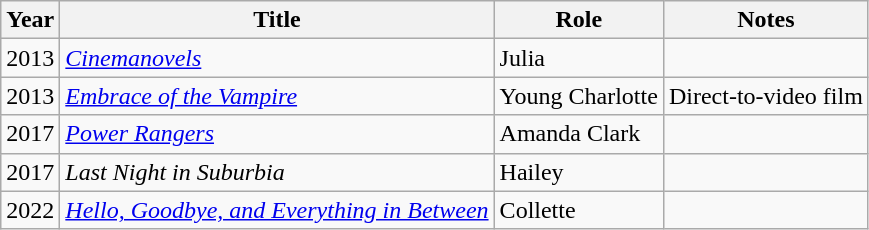<table class="wikitable sortable">
<tr>
<th>Year</th>
<th>Title</th>
<th>Role</th>
<th class="unsortable">Notes</th>
</tr>
<tr>
<td>2013</td>
<td><em><a href='#'>Cinemanovels</a></em></td>
<td>Julia</td>
<td></td>
</tr>
<tr>
<td>2013</td>
<td><em><a href='#'>Embrace of the Vampire</a></em></td>
<td>Young Charlotte</td>
<td>Direct-to-video film</td>
</tr>
<tr>
<td>2017</td>
<td><em><a href='#'>Power Rangers</a></em></td>
<td>Amanda Clark</td>
<td></td>
</tr>
<tr>
<td>2017</td>
<td><em>Last Night in Suburbia</em></td>
<td>Hailey</td>
<td></td>
</tr>
<tr>
<td>2022</td>
<td><em><a href='#'>Hello, Goodbye, and Everything in Between</a></em></td>
<td>Collette</td>
<td></td>
</tr>
</table>
